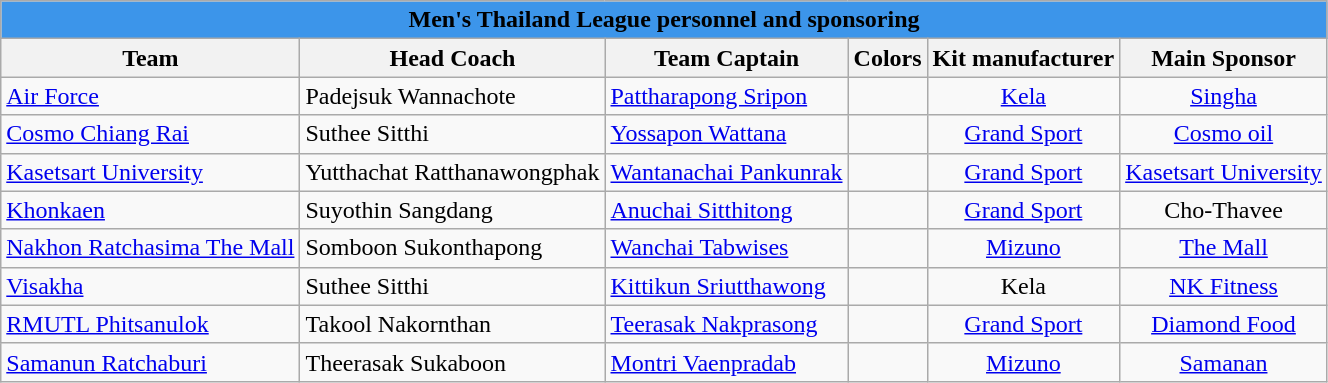<table class="wikitable sortable">
<tr>
<th style=background:#3C95EA colspan=6><span>Men's Thailand League personnel and sponsoring</span></th>
</tr>
<tr>
<th>Team</th>
<th>Head Coach</th>
<th>Team Captain</th>
<th>Colors</th>
<th>Kit manufacturer</th>
<th>Main Sponsor</th>
</tr>
<tr>
<td><a href='#'>Air Force</a></td>
<td> Padejsuk Wannachote</td>
<td> <a href='#'>Pattharapong Sripon</a></td>
<td align=center> </td>
<td align=center><a href='#'>Kela</a></td>
<td align=center><a href='#'>Singha</a></td>
</tr>
<tr>
<td><a href='#'>Cosmo Chiang Rai</a></td>
<td> Suthee Sitthi</td>
<td> <a href='#'>Yossapon Wattana</a></td>
<td align=center> </td>
<td align=center><a href='#'>Grand Sport</a></td>
<td align=center><a href='#'>Cosmo oil</a></td>
</tr>
<tr>
<td><a href='#'>Kasetsart University</a></td>
<td> Yutthachat Ratthanawongphak</td>
<td> <a href='#'>Wantanachai Pankunrak</a></td>
<td align=center> </td>
<td align=center><a href='#'>Grand Sport</a></td>
<td align=center><a href='#'>Kasetsart University</a></td>
</tr>
<tr>
<td><a href='#'>Khonkaen</a></td>
<td> Suyothin Sangdang</td>
<td> <a href='#'>Anuchai Sitthitong</a></td>
<td align=center> </td>
<td align=center><a href='#'>Grand Sport</a></td>
<td align=center>Cho-Thavee</td>
</tr>
<tr>
<td><a href='#'>Nakhon Ratchasima The Mall</a></td>
<td> Somboon Sukonthapong</td>
<td> <a href='#'>Wanchai Tabwises</a></td>
<td align=center> </td>
<td align=center><a href='#'>Mizuno</a></td>
<td align=center><a href='#'>The Mall</a></td>
</tr>
<tr>
<td><a href='#'>Visakha</a></td>
<td>  Suthee Sitthi</td>
<td> <a href='#'>Kittikun Sriutthawong</a></td>
<td align=center> </td>
<td align=center>Kela</td>
<td align=center><a href='#'>NK Fitness</a></td>
</tr>
<tr>
<td><a href='#'>RMUTL Phitsanulok</a></td>
<td> Takool Nakornthan</td>
<td> <a href='#'>Teerasak Nakprasong</a></td>
<td align=center> </td>
<td align=center><a href='#'>Grand Sport</a></td>
<td align=center><a href='#'>Diamond Food</a></td>
</tr>
<tr>
<td><a href='#'>Samanun Ratchaburi</a></td>
<td> Theerasak Sukaboon</td>
<td> <a href='#'>Montri Vaenpradab</a></td>
<td align=center> </td>
<td align=center><a href='#'>Mizuno</a></td>
<td align=center><a href='#'>Samanan</a></td>
</tr>
</table>
